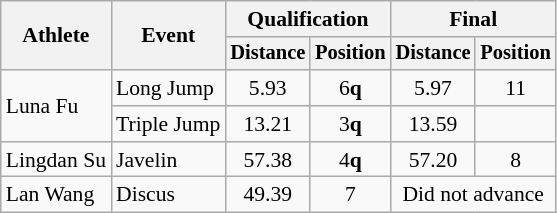<table class=wikitable style="font-size:90%">
<tr>
<th rowspan="2">Athlete</th>
<th rowspan="2">Event</th>
<th colspan="2">Qualification</th>
<th colspan="2">Final</th>
</tr>
<tr style="font-size:95%">
<th>Distance</th>
<th>Position</th>
<th>Distance</th>
<th>Position</th>
</tr>
<tr align=center>
<td align=left rowspan=2>Luna Fu</td>
<td align=left>Long Jump</td>
<td>5.93</td>
<td>6<strong>q</strong></td>
<td>5.97</td>
<td>11</td>
</tr>
<tr align=center>
<td align=left>Triple Jump</td>
<td>13.21</td>
<td>3<strong>q</strong></td>
<td>13.59</td>
<td></td>
</tr>
<tr align=center>
<td align=left>Lingdan Su</td>
<td align=left>Javelin</td>
<td>57.38</td>
<td>4<strong>q</strong></td>
<td>57.20</td>
<td>8</td>
</tr>
<tr align=center>
<td align=left>Lan Wang</td>
<td align=left>Discus</td>
<td>49.39</td>
<td>7</td>
<td colspan=2>Did not advance</td>
</tr>
</table>
